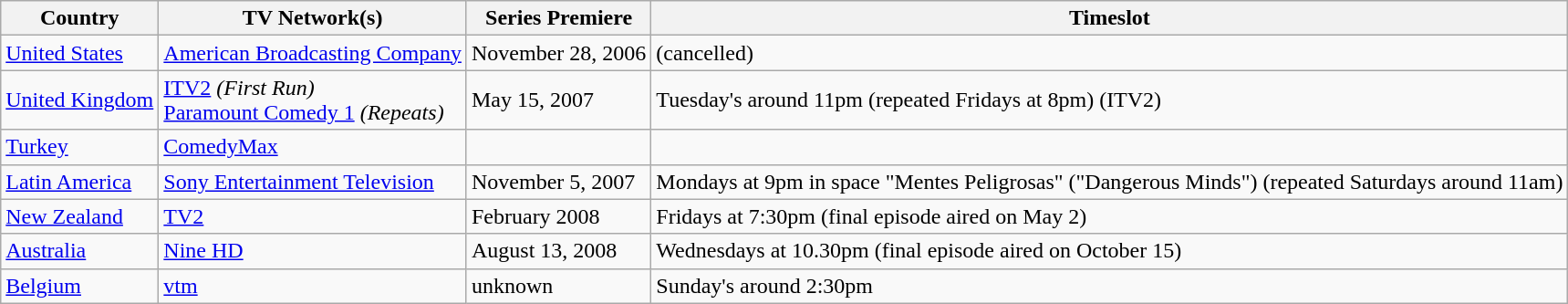<table class="wikitable">
<tr>
<th>Country</th>
<th>TV Network(s)</th>
<th>Series Premiere</th>
<th>Timeslot</th>
</tr>
<tr>
<td> <a href='#'>United States</a></td>
<td><a href='#'>American Broadcasting Company</a></td>
<td>November 28, 2006</td>
<td>(cancelled)</td>
</tr>
<tr>
<td> <a href='#'>United Kingdom</a></td>
<td><a href='#'>ITV2</a> <em>(First Run)</em><br><a href='#'>Paramount Comedy 1</a> <em>(Repeats)</em></td>
<td>May 15, 2007</td>
<td>Tuesday's around 11pm (repeated Fridays at 8pm) (ITV2)</td>
</tr>
<tr>
<td> <a href='#'>Turkey</a></td>
<td><a href='#'>ComedyMax</a></td>
<td></td>
<td></td>
</tr>
<tr>
<td> <a href='#'>Latin America</a></td>
<td><a href='#'>Sony Entertainment Television</a></td>
<td>November 5, 2007</td>
<td>Mondays at 9pm in space "Mentes Peligrosas" ("Dangerous Minds") (repeated Saturdays around 11am)</td>
</tr>
<tr>
<td> <a href='#'>New Zealand</a></td>
<td><a href='#'>TV2</a></td>
<td>February 2008</td>
<td>Fridays at 7:30pm (final episode aired on May 2)</td>
</tr>
<tr>
<td> <a href='#'>Australia</a></td>
<td><a href='#'>Nine HD</a></td>
<td>August 13, 2008</td>
<td>Wednesdays at 10.30pm (final episode aired on October 15)</td>
</tr>
<tr>
<td> <a href='#'>Belgium</a></td>
<td><a href='#'>vtm</a></td>
<td>unknown</td>
<td>Sunday's around 2:30pm</td>
</tr>
</table>
